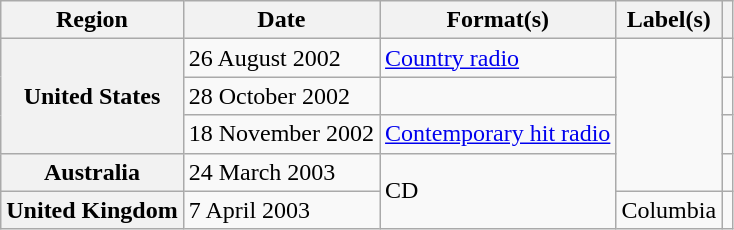<table class="wikitable plainrowheaders">
<tr>
<th scope="col">Region</th>
<th scope="col">Date</th>
<th scope="col">Format(s)</th>
<th scope="col">Label(s)</th>
<th scope="col"></th>
</tr>
<tr>
<th scope="row" rowspan="3">United States</th>
<td>26 August 2002</td>
<td><a href='#'>Country radio</a></td>
<td rowspan="4"></td>
<td></td>
</tr>
<tr>
<td>28 October 2002</td>
<td></td>
<td></td>
</tr>
<tr>
<td>18 November 2002</td>
<td><a href='#'>Contemporary hit radio</a></td>
<td></td>
</tr>
<tr>
<th scope="row">Australia</th>
<td>24 March 2003</td>
<td rowspan="2">CD</td>
<td></td>
</tr>
<tr>
<th scope="row">United Kingdom</th>
<td>7 April 2003</td>
<td>Columbia</td>
<td></td>
</tr>
</table>
